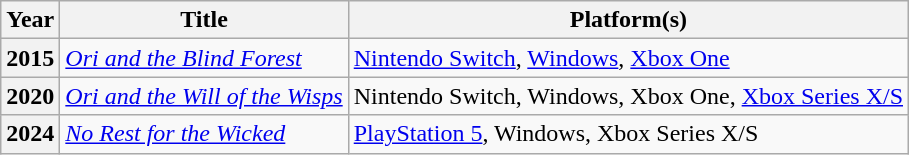<table class="wikitable sortable plainrowheaders">
<tr>
<th scope="col">Year</th>
<th scope="col">Title</th>
<th scope="col">Platform(s)</th>
</tr>
<tr>
<th scope="row">2015</th>
<td><em><a href='#'>Ori and the Blind Forest</a></em></td>
<td><a href='#'>Nintendo Switch</a>, <a href='#'>Windows</a>, <a href='#'>Xbox One</a></td>
</tr>
<tr>
<th scope="row">2020</th>
<td><em><a href='#'>Ori and the Will of the Wisps</a></em></td>
<td>Nintendo Switch, Windows, Xbox One, <a href='#'>Xbox Series X/S</a></td>
</tr>
<tr>
<th scope="row">2024</th>
<td><em><a href='#'>No Rest for the Wicked</a></em></td>
<td><a href='#'>PlayStation 5</a>, Windows, Xbox Series X/S</td>
</tr>
</table>
